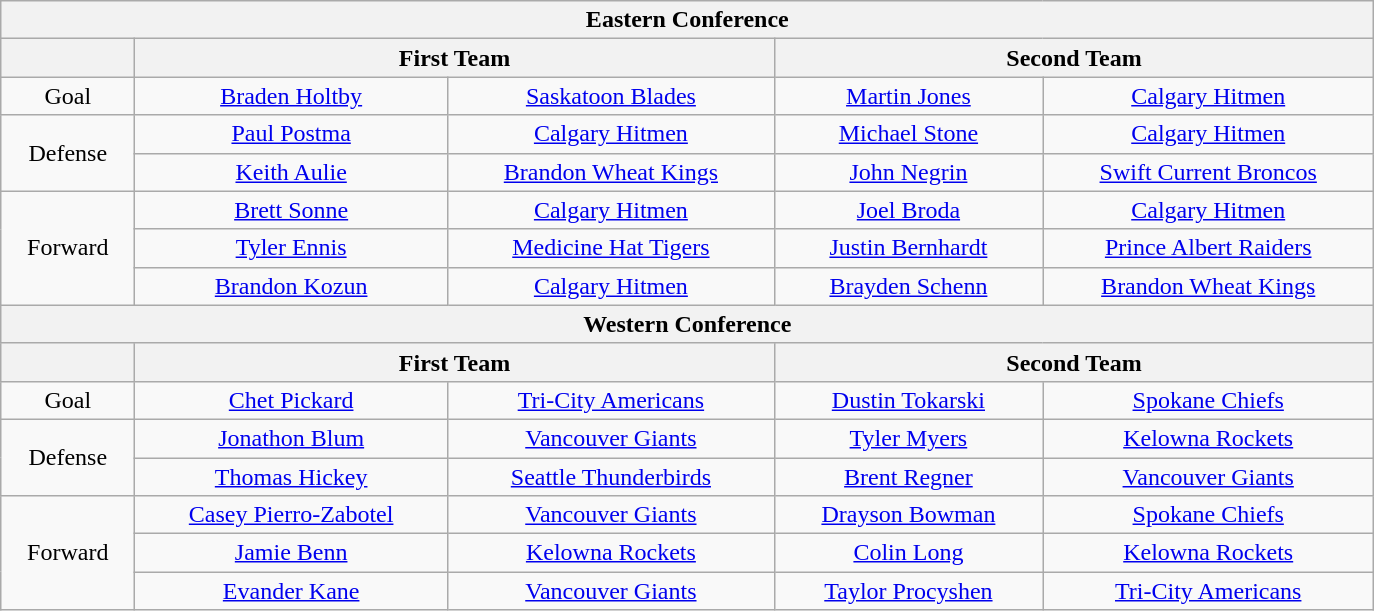<table class="wikitable" style="text-align:center;" width="72.5%">
<tr>
<th colspan="5">Eastern Conference</th>
</tr>
<tr>
<th></th>
<th colspan="2">First Team</th>
<th colspan="2">Second Team</th>
</tr>
<tr>
<td>Goal</td>
<td><a href='#'>Braden Holtby</a></td>
<td><a href='#'>Saskatoon Blades</a></td>
<td><a href='#'>Martin Jones</a></td>
<td><a href='#'>Calgary Hitmen</a></td>
</tr>
<tr>
<td rowspan="2">Defense</td>
<td><a href='#'>Paul Postma</a></td>
<td><a href='#'>Calgary Hitmen</a></td>
<td><a href='#'>Michael Stone</a></td>
<td><a href='#'>Calgary Hitmen</a></td>
</tr>
<tr>
<td><a href='#'>Keith Aulie</a></td>
<td><a href='#'>Brandon Wheat Kings</a></td>
<td><a href='#'>John Negrin</a></td>
<td><a href='#'>Swift Current Broncos</a></td>
</tr>
<tr>
<td rowspan="3">Forward</td>
<td><a href='#'>Brett Sonne</a></td>
<td><a href='#'>Calgary Hitmen</a></td>
<td><a href='#'>Joel Broda</a></td>
<td><a href='#'>Calgary Hitmen</a></td>
</tr>
<tr>
<td><a href='#'>Tyler Ennis</a></td>
<td><a href='#'>Medicine Hat Tigers</a></td>
<td><a href='#'>Justin Bernhardt</a></td>
<td><a href='#'>Prince Albert Raiders</a></td>
</tr>
<tr>
<td><a href='#'>Brandon Kozun</a></td>
<td><a href='#'>Calgary Hitmen</a></td>
<td><a href='#'>Brayden Schenn</a></td>
<td><a href='#'>Brandon Wheat Kings</a></td>
</tr>
<tr>
<th colspan="5">Western Conference</th>
</tr>
<tr>
<th></th>
<th colspan="2">First Team</th>
<th colspan="2">Second Team</th>
</tr>
<tr>
<td>Goal</td>
<td><a href='#'>Chet Pickard</a></td>
<td><a href='#'>Tri-City Americans</a></td>
<td><a href='#'>Dustin Tokarski</a></td>
<td><a href='#'>Spokane Chiefs</a></td>
</tr>
<tr>
<td rowspan="2">Defense</td>
<td><a href='#'>Jonathon Blum</a></td>
<td><a href='#'>Vancouver Giants</a></td>
<td><a href='#'>Tyler Myers</a></td>
<td><a href='#'>Kelowna Rockets</a></td>
</tr>
<tr>
<td><a href='#'>Thomas Hickey</a></td>
<td><a href='#'>Seattle Thunderbirds</a></td>
<td><a href='#'>Brent Regner</a></td>
<td><a href='#'>Vancouver Giants</a></td>
</tr>
<tr>
<td rowspan="3">Forward</td>
<td><a href='#'>Casey Pierro-Zabotel</a></td>
<td><a href='#'>Vancouver Giants</a></td>
<td><a href='#'>Drayson Bowman</a></td>
<td><a href='#'>Spokane Chiefs</a></td>
</tr>
<tr>
<td><a href='#'>Jamie Benn</a></td>
<td><a href='#'>Kelowna Rockets</a></td>
<td><a href='#'>Colin Long</a></td>
<td><a href='#'>Kelowna Rockets</a></td>
</tr>
<tr>
<td><a href='#'>Evander Kane</a></td>
<td><a href='#'>Vancouver Giants</a></td>
<td><a href='#'>Taylor Procyshen</a></td>
<td><a href='#'>Tri-City Americans</a></td>
</tr>
</table>
